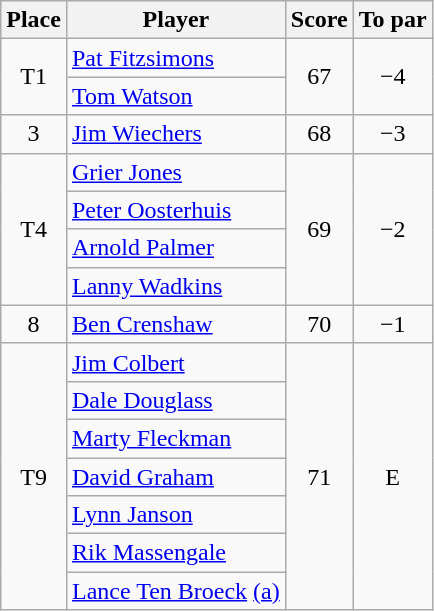<table class=wikitable>
<tr>
<th>Place</th>
<th>Player</th>
<th>Score</th>
<th>To par</th>
</tr>
<tr>
<td rowspan=2 align=center>T1</td>
<td> <a href='#'>Pat Fitzsimons</a></td>
<td rowspan=2 align=center>67</td>
<td rowspan=2 align=center>−4</td>
</tr>
<tr>
<td> <a href='#'>Tom Watson</a></td>
</tr>
<tr>
<td align=center>3</td>
<td> <a href='#'>Jim Wiechers</a></td>
<td align=center>68</td>
<td align=center>−3</td>
</tr>
<tr>
<td align=center rowspan=4>T4</td>
<td> <a href='#'>Grier Jones</a></td>
<td rowspan=4 align=center>69</td>
<td rowspan=4 align=center>−2</td>
</tr>
<tr>
<td> <a href='#'>Peter Oosterhuis</a></td>
</tr>
<tr>
<td> <a href='#'>Arnold Palmer</a></td>
</tr>
<tr>
<td> <a href='#'>Lanny Wadkins</a></td>
</tr>
<tr>
<td align=center>8</td>
<td> <a href='#'>Ben Crenshaw</a></td>
<td align=center>70</td>
<td align=center>−1</td>
</tr>
<tr>
<td align=center rowspan=7>T9</td>
<td> <a href='#'>Jim Colbert</a></td>
<td rowspan=7 align=center>71</td>
<td rowspan=7 align=center>E</td>
</tr>
<tr>
<td> <a href='#'>Dale Douglass</a></td>
</tr>
<tr>
<td> <a href='#'>Marty Fleckman</a></td>
</tr>
<tr>
<td> <a href='#'>David Graham</a></td>
</tr>
<tr>
<td> <a href='#'>Lynn Janson</a></td>
</tr>
<tr>
<td> <a href='#'>Rik Massengale</a></td>
</tr>
<tr>
<td> <a href='#'>Lance Ten Broeck</a> <a href='#'>(a)</a></td>
</tr>
</table>
